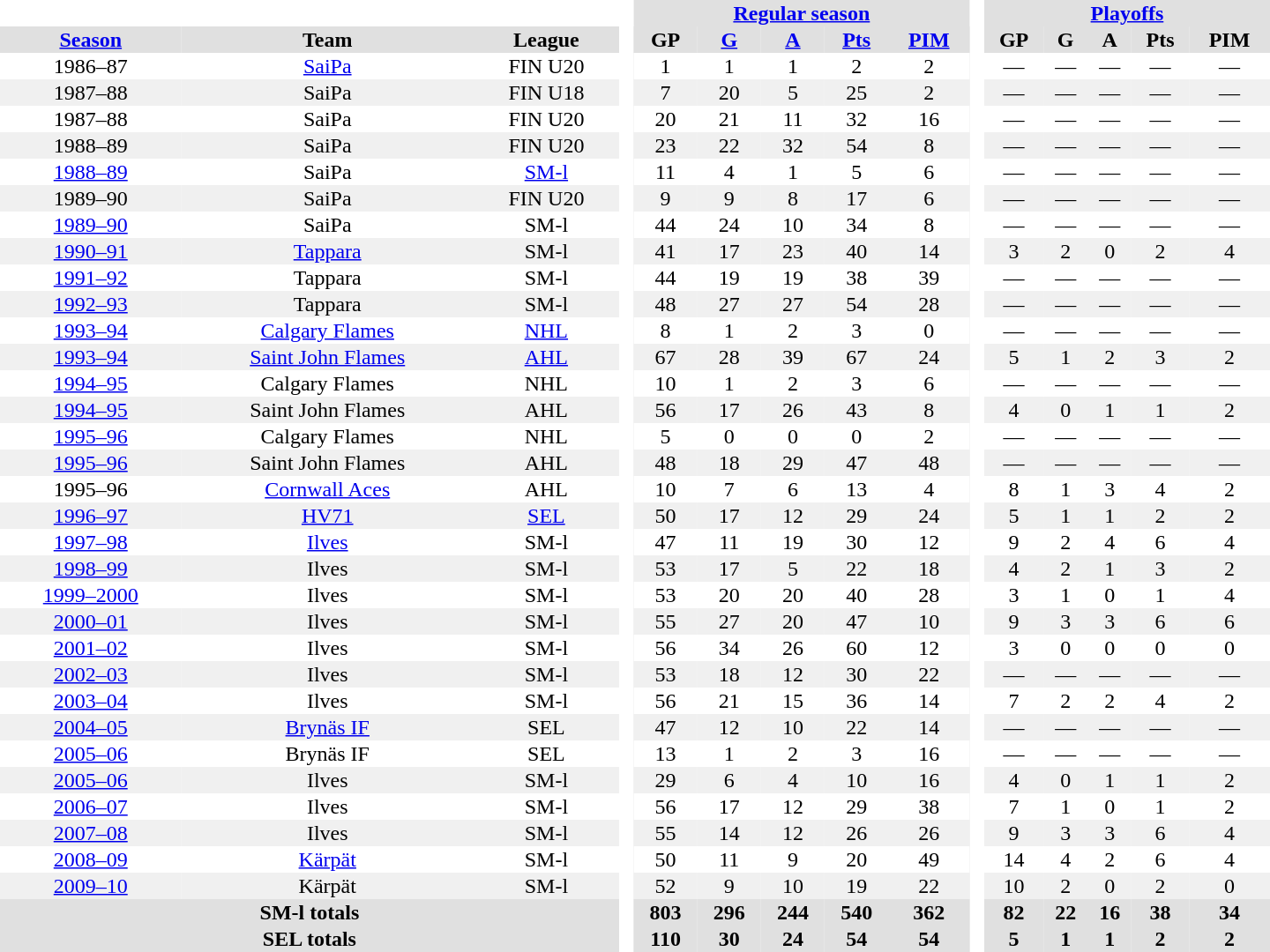<table border="0" cellpadding="1" cellspacing="0" style="text-align:center; width:60em;">
<tr style="background:#e0e0e0;">
<th colspan="3"  bgcolor="#ffffff"> </th>
<th rowspan="99" bgcolor="#ffffff"> </th>
<th colspan="5"><a href='#'>Regular season</a></th>
<th rowspan="99" bgcolor="#ffffff"> </th>
<th colspan="5"><a href='#'>Playoffs</a></th>
</tr>
<tr style="background:#e0e0e0;">
<th><a href='#'>Season</a></th>
<th>Team</th>
<th>League</th>
<th>GP</th>
<th><a href='#'>G</a></th>
<th><a href='#'>A</a></th>
<th><a href='#'>Pts</a></th>
<th><a href='#'>PIM</a></th>
<th>GP</th>
<th>G</th>
<th>A</th>
<th>Pts</th>
<th>PIM</th>
</tr>
<tr>
<td>1986–87</td>
<td><a href='#'>SaiPa</a></td>
<td>FIN U20</td>
<td>1</td>
<td>1</td>
<td>1</td>
<td>2</td>
<td>2</td>
<td>—</td>
<td>—</td>
<td>—</td>
<td>—</td>
<td>—</td>
</tr>
<tr bgcolor="#f0f0f0">
<td>1987–88</td>
<td>SaiPa</td>
<td>FIN U18</td>
<td>7</td>
<td>20</td>
<td>5</td>
<td>25</td>
<td>2</td>
<td>—</td>
<td>—</td>
<td>—</td>
<td>—</td>
<td>—</td>
</tr>
<tr>
<td>1987–88</td>
<td>SaiPa</td>
<td>FIN U20</td>
<td>20</td>
<td>21</td>
<td>11</td>
<td>32</td>
<td>16</td>
<td>—</td>
<td>—</td>
<td>—</td>
<td>—</td>
<td>—</td>
</tr>
<tr bgcolor="#f0f0f0">
<td>1988–89</td>
<td>SaiPa</td>
<td>FIN U20</td>
<td>23</td>
<td>22</td>
<td>32</td>
<td>54</td>
<td>8</td>
<td>—</td>
<td>—</td>
<td>—</td>
<td>—</td>
<td>—</td>
</tr>
<tr>
<td><a href='#'>1988–89</a></td>
<td>SaiPa</td>
<td><a href='#'>SM-l</a></td>
<td>11</td>
<td>4</td>
<td>1</td>
<td>5</td>
<td>6</td>
<td>—</td>
<td>—</td>
<td>—</td>
<td>—</td>
<td>—</td>
</tr>
<tr bgcolor="#f0f0f0">
<td>1989–90</td>
<td>SaiPa</td>
<td>FIN U20</td>
<td>9</td>
<td>9</td>
<td>8</td>
<td>17</td>
<td>6</td>
<td>—</td>
<td>—</td>
<td>—</td>
<td>—</td>
<td>—</td>
</tr>
<tr>
<td><a href='#'>1989–90</a></td>
<td>SaiPa</td>
<td>SM-l</td>
<td>44</td>
<td>24</td>
<td>10</td>
<td>34</td>
<td>8</td>
<td>—</td>
<td>—</td>
<td>—</td>
<td>—</td>
<td>—</td>
</tr>
<tr bgcolor="#f0f0f0">
<td><a href='#'>1990–91</a></td>
<td><a href='#'>Tappara</a></td>
<td>SM-l</td>
<td>41</td>
<td>17</td>
<td>23</td>
<td>40</td>
<td>14</td>
<td>3</td>
<td>2</td>
<td>0</td>
<td>2</td>
<td>4</td>
</tr>
<tr>
<td><a href='#'>1991–92</a></td>
<td>Tappara</td>
<td>SM-l</td>
<td>44</td>
<td>19</td>
<td>19</td>
<td>38</td>
<td>39</td>
<td>—</td>
<td>—</td>
<td>—</td>
<td>—</td>
<td>—</td>
</tr>
<tr bgcolor="#f0f0f0">
<td><a href='#'>1992–93</a></td>
<td>Tappara</td>
<td>SM-l</td>
<td>48</td>
<td>27</td>
<td>27</td>
<td>54</td>
<td>28</td>
<td>—</td>
<td>—</td>
<td>—</td>
<td>—</td>
<td>—</td>
</tr>
<tr>
<td><a href='#'>1993–94</a></td>
<td><a href='#'>Calgary Flames</a></td>
<td><a href='#'>NHL</a></td>
<td>8</td>
<td>1</td>
<td>2</td>
<td>3</td>
<td>0</td>
<td>—</td>
<td>—</td>
<td>—</td>
<td>—</td>
<td>—</td>
</tr>
<tr bgcolor="#f0f0f0">
<td><a href='#'>1993–94</a></td>
<td><a href='#'>Saint John Flames</a></td>
<td><a href='#'>AHL</a></td>
<td>67</td>
<td>28</td>
<td>39</td>
<td>67</td>
<td>24</td>
<td>5</td>
<td>1</td>
<td>2</td>
<td>3</td>
<td>2</td>
</tr>
<tr>
<td><a href='#'>1994–95</a></td>
<td>Calgary Flames</td>
<td>NHL</td>
<td>10</td>
<td>1</td>
<td>2</td>
<td>3</td>
<td>6</td>
<td>—</td>
<td>—</td>
<td>—</td>
<td>—</td>
<td>—</td>
</tr>
<tr bgcolor="#f0f0f0">
<td><a href='#'>1994–95</a></td>
<td>Saint John Flames</td>
<td>AHL</td>
<td>56</td>
<td>17</td>
<td>26</td>
<td>43</td>
<td>8</td>
<td>4</td>
<td>0</td>
<td>1</td>
<td>1</td>
<td>2</td>
</tr>
<tr>
<td><a href='#'>1995–96</a></td>
<td>Calgary Flames</td>
<td>NHL</td>
<td>5</td>
<td>0</td>
<td>0</td>
<td>0</td>
<td>2</td>
<td>—</td>
<td>—</td>
<td>—</td>
<td>—</td>
<td>—</td>
</tr>
<tr bgcolor="#f0f0f0">
<td><a href='#'>1995–96</a></td>
<td>Saint John Flames</td>
<td>AHL</td>
<td>48</td>
<td>18</td>
<td>29</td>
<td>47</td>
<td>48</td>
<td>—</td>
<td>—</td>
<td>—</td>
<td>—</td>
<td>—</td>
</tr>
<tr>
<td>1995–96</td>
<td><a href='#'>Cornwall Aces</a></td>
<td>AHL</td>
<td>10</td>
<td>7</td>
<td>6</td>
<td>13</td>
<td>4</td>
<td>8</td>
<td>1</td>
<td>3</td>
<td>4</td>
<td>2</td>
</tr>
<tr bgcolor="#f0f0f0">
<td><a href='#'>1996–97</a></td>
<td><a href='#'>HV71</a></td>
<td><a href='#'>SEL</a></td>
<td>50</td>
<td>17</td>
<td>12</td>
<td>29</td>
<td>24</td>
<td>5</td>
<td>1</td>
<td>1</td>
<td>2</td>
<td>2</td>
</tr>
<tr>
<td><a href='#'>1997–98</a></td>
<td><a href='#'>Ilves</a></td>
<td>SM-l</td>
<td>47</td>
<td>11</td>
<td>19</td>
<td>30</td>
<td>12</td>
<td>9</td>
<td>2</td>
<td>4</td>
<td>6</td>
<td>4</td>
</tr>
<tr bgcolor="#f0f0f0">
<td><a href='#'>1998–99</a></td>
<td>Ilves</td>
<td>SM-l</td>
<td>53</td>
<td>17</td>
<td>5</td>
<td>22</td>
<td>18</td>
<td>4</td>
<td>2</td>
<td>1</td>
<td>3</td>
<td>2</td>
</tr>
<tr>
<td><a href='#'>1999–2000</a></td>
<td>Ilves</td>
<td>SM-l</td>
<td>53</td>
<td>20</td>
<td>20</td>
<td>40</td>
<td>28</td>
<td>3</td>
<td>1</td>
<td>0</td>
<td>1</td>
<td>4</td>
</tr>
<tr bgcolor="#f0f0f0">
<td><a href='#'>2000–01</a></td>
<td>Ilves</td>
<td>SM-l</td>
<td>55</td>
<td>27</td>
<td>20</td>
<td>47</td>
<td>10</td>
<td>9</td>
<td>3</td>
<td>3</td>
<td>6</td>
<td>6</td>
</tr>
<tr>
<td><a href='#'>2001–02</a></td>
<td>Ilves</td>
<td>SM-l</td>
<td>56</td>
<td>34</td>
<td>26</td>
<td>60</td>
<td>12</td>
<td>3</td>
<td>0</td>
<td>0</td>
<td>0</td>
<td>0</td>
</tr>
<tr bgcolor="#f0f0f0">
<td><a href='#'>2002–03</a></td>
<td>Ilves</td>
<td>SM-l</td>
<td>53</td>
<td>18</td>
<td>12</td>
<td>30</td>
<td>22</td>
<td>—</td>
<td>—</td>
<td>—</td>
<td>—</td>
<td>—</td>
</tr>
<tr>
<td><a href='#'>2003–04</a></td>
<td>Ilves</td>
<td>SM-l</td>
<td>56</td>
<td>21</td>
<td>15</td>
<td>36</td>
<td>14</td>
<td>7</td>
<td>2</td>
<td>2</td>
<td>4</td>
<td>2</td>
</tr>
<tr bgcolor="#f0f0f0">
<td><a href='#'>2004–05</a></td>
<td><a href='#'>Brynäs IF</a></td>
<td>SEL</td>
<td>47</td>
<td>12</td>
<td>10</td>
<td>22</td>
<td>14</td>
<td>—</td>
<td>—</td>
<td>—</td>
<td>—</td>
<td>—</td>
</tr>
<tr>
<td><a href='#'>2005–06</a></td>
<td>Brynäs IF</td>
<td>SEL</td>
<td>13</td>
<td>1</td>
<td>2</td>
<td>3</td>
<td>16</td>
<td>—</td>
<td>—</td>
<td>—</td>
<td>—</td>
<td>—</td>
</tr>
<tr bgcolor="#f0f0f0">
<td><a href='#'>2005–06</a></td>
<td>Ilves</td>
<td>SM-l</td>
<td>29</td>
<td>6</td>
<td>4</td>
<td>10</td>
<td>16</td>
<td>4</td>
<td>0</td>
<td>1</td>
<td>1</td>
<td>2</td>
</tr>
<tr>
<td><a href='#'>2006–07</a></td>
<td>Ilves</td>
<td>SM-l</td>
<td>56</td>
<td>17</td>
<td>12</td>
<td>29</td>
<td>38</td>
<td>7</td>
<td>1</td>
<td>0</td>
<td>1</td>
<td>2</td>
</tr>
<tr bgcolor="#f0f0f0">
<td><a href='#'>2007–08</a></td>
<td>Ilves</td>
<td>SM-l</td>
<td>55</td>
<td>14</td>
<td>12</td>
<td>26</td>
<td>26</td>
<td>9</td>
<td>3</td>
<td>3</td>
<td>6</td>
<td>4</td>
</tr>
<tr>
<td><a href='#'>2008–09</a></td>
<td><a href='#'>Kärpät</a></td>
<td>SM-l</td>
<td>50</td>
<td>11</td>
<td>9</td>
<td>20</td>
<td>49</td>
<td>14</td>
<td>4</td>
<td>2</td>
<td>6</td>
<td>4</td>
</tr>
<tr bgcolor="#f0f0f0">
<td><a href='#'>2009–10</a></td>
<td>Kärpät</td>
<td>SM-l</td>
<td>52</td>
<td>9</td>
<td>10</td>
<td>19</td>
<td>22</td>
<td>10</td>
<td>2</td>
<td>0</td>
<td>2</td>
<td>0</td>
</tr>
<tr bgcolor="#e0e0e0">
<th colspan="3">SM-l totals</th>
<th>803</th>
<th>296</th>
<th>244</th>
<th>540</th>
<th>362</th>
<th>82</th>
<th>22</th>
<th>16</th>
<th>38</th>
<th>34</th>
</tr>
<tr bgcolor="#e0e0e0">
<th colspan="3">SEL totals</th>
<th>110</th>
<th>30</th>
<th>24</th>
<th>54</th>
<th>54</th>
<th>5</th>
<th>1</th>
<th>1</th>
<th>2</th>
<th>2</th>
</tr>
</table>
